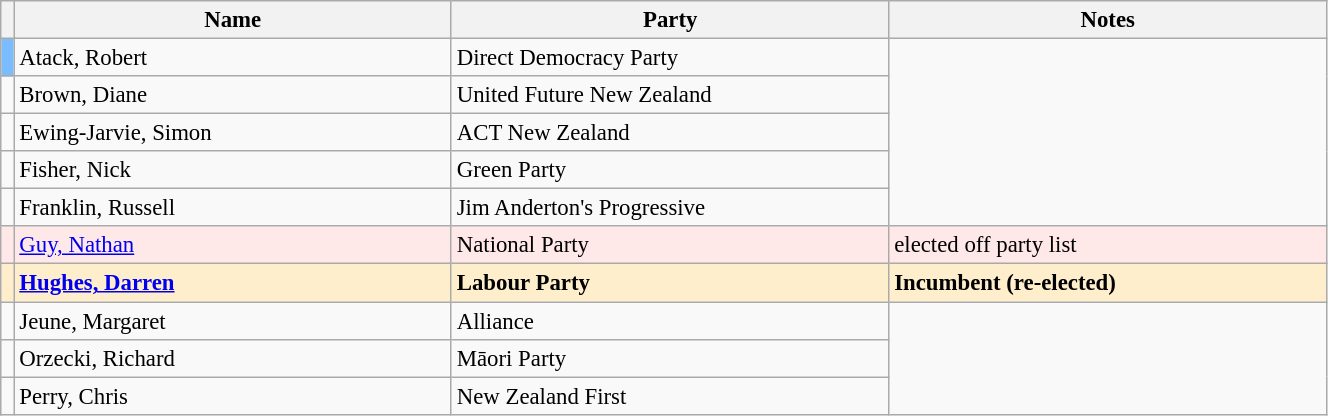<table class="wikitable" width="70%" style="font-size:95%;">
<tr>
<th width=1%></th>
<th width=33%>Name</th>
<th width=33%>Party</th>
<th width=33%>Notes</th>
</tr>
<tr -->
<td bgcolor=#79bcff></td>
<td>Atack, Robert</td>
<td>Direct Democracy Party</td>
</tr>
<tr -->
<td bgcolor=></td>
<td>Brown, Diane</td>
<td>United Future New Zealand</td>
</tr>
<tr -->
<td bgcolor=></td>
<td>Ewing-Jarvie, Simon</td>
<td>ACT New Zealand</td>
</tr>
<tr -->
<td bgcolor=></td>
<td>Fisher, Nick</td>
<td>Green Party</td>
</tr>
<tr -->
<td bgcolor=></td>
<td>Franklin, Russell</td>
<td>Jim Anderton's Progressive</td>
</tr>
<tr ---- bgcolor=#FFE8E8>
<td bgcolor=></td>
<td><a href='#'>Guy, Nathan</a></td>
<td>National Party</td>
<td>elected off party list</td>
</tr>
<tr ---- bgcolor=#FFEECC>
<td bgcolor=></td>
<td><strong><a href='#'>Hughes, Darren</a></strong></td>
<td><strong>Labour Party</strong></td>
<td><strong>Incumbent (re-elected)</strong></td>
</tr>
<tr -->
<td bgcolor=></td>
<td>Jeune, Margaret</td>
<td>Alliance</td>
</tr>
<tr -->
<td bgcolor=></td>
<td>Orzecki, Richard</td>
<td>Māori Party</td>
</tr>
<tr -->
<td bgcolor=></td>
<td>Perry, Chris</td>
<td>New Zealand First</td>
</tr>
</table>
